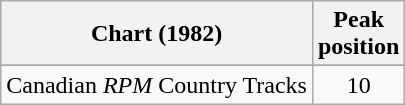<table class="wikitable sortable">
<tr>
<th align="left">Chart (1982)</th>
<th align="center">Peak<br>position</th>
</tr>
<tr>
</tr>
<tr>
</tr>
<tr>
</tr>
<tr>
<td align="left">Canadian <em>RPM</em> Country Tracks</td>
<td align="center">10</td>
</tr>
</table>
